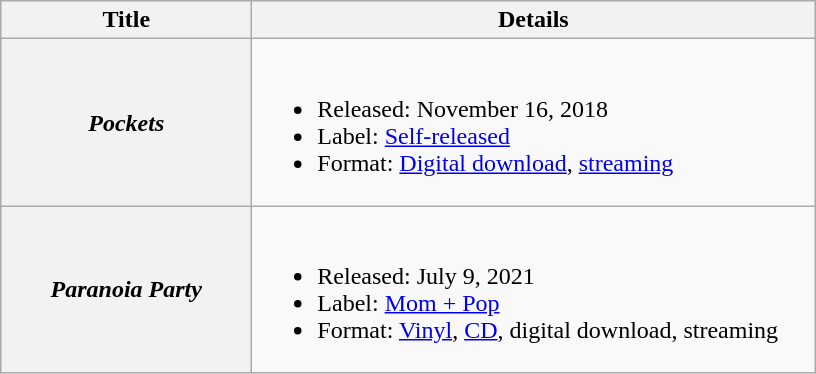<table class="wikitable plainrowheaders">
<tr>
<th scope="col" style="width:10em;">Title</th>
<th scope="col" style="width:23em;">Details</th>
</tr>
<tr>
<th scope="row"><em>Pockets</em></th>
<td><br><ul><li>Released: November 16, 2018</li><li>Label: <a href='#'>Self-released</a></li><li>Format: <a href='#'>Digital download</a>, <a href='#'>streaming</a></li></ul></td>
</tr>
<tr>
<th scope="row"><em>Paranoia Party</em></th>
<td><br><ul><li>Released: July 9, 2021</li><li>Label: <a href='#'>Mom + Pop</a></li><li>Format: <a href='#'>Vinyl</a>, <a href='#'>CD</a>, digital download, streaming</li></ul></td>
</tr>
</table>
